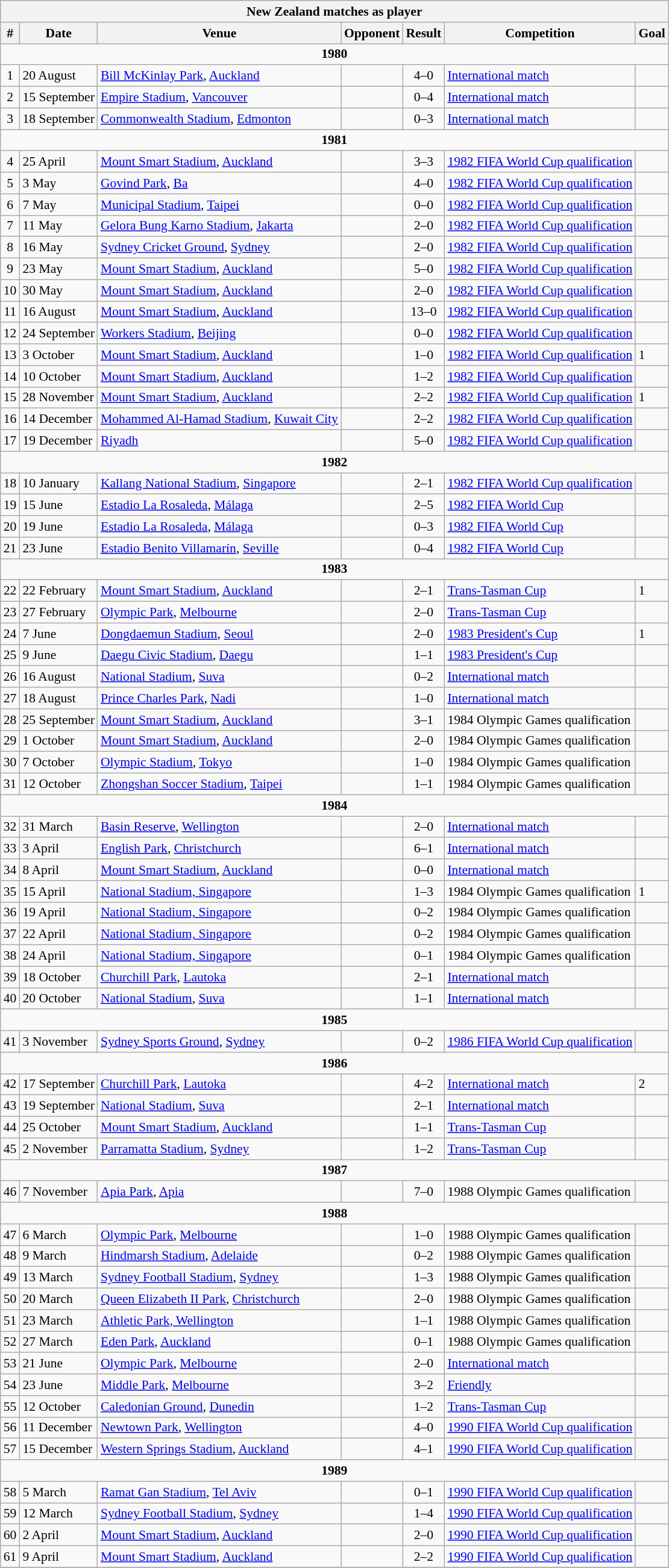<table class="wikitable collapsible collapsed" style="font-size:90%">
<tr>
<th colspan="7"><strong>New Zealand matches as player</strong></th>
</tr>
<tr>
<th>#</th>
<th>Date</th>
<th>Venue</th>
<th>Opponent</th>
<th>Result</th>
<th>Competition</th>
<th>Goal</th>
</tr>
<tr>
<td colspan=7 align=center><strong>1980</strong></td>
</tr>
<tr>
<td align=center>1</td>
<td>20 August</td>
<td><a href='#'>Bill McKinlay Park</a>, <a href='#'>Auckland</a></td>
<td></td>
<td align=center>4–0</td>
<td><a href='#'>International match</a></td>
<td></td>
</tr>
<tr>
<td align=center>2</td>
<td>15 September</td>
<td><a href='#'>Empire Stadium</a>, <a href='#'>Vancouver</a></td>
<td></td>
<td align=center>0–4</td>
<td><a href='#'>International match</a></td>
<td></td>
</tr>
<tr>
<td align=center>3</td>
<td>18 September</td>
<td><a href='#'>Commonwealth Stadium</a>, <a href='#'>Edmonton</a></td>
<td></td>
<td align=center>0–3</td>
<td><a href='#'>International match</a></td>
<td></td>
</tr>
<tr>
<td colspan=7 align=center><strong>1981</strong></td>
</tr>
<tr>
<td align=center>4</td>
<td>25 April</td>
<td><a href='#'>Mount Smart Stadium</a>, <a href='#'>Auckland</a></td>
<td></td>
<td align=center>3–3</td>
<td><a href='#'>1982 FIFA World Cup qualification</a></td>
<td></td>
</tr>
<tr>
<td align=center>5</td>
<td>3 May</td>
<td><a href='#'>Govind Park</a>, <a href='#'>Ba</a></td>
<td></td>
<td align=center>4–0</td>
<td><a href='#'>1982 FIFA World Cup qualification</a></td>
<td></td>
</tr>
<tr>
<td align=center>6</td>
<td>7 May</td>
<td><a href='#'>Municipal Stadium</a>, <a href='#'>Taipei</a></td>
<td></td>
<td align=center>0–0</td>
<td><a href='#'>1982 FIFA World Cup qualification</a></td>
<td></td>
</tr>
<tr>
<td align=center>7</td>
<td>11 May</td>
<td><a href='#'>Gelora Bung Karno Stadium</a>, <a href='#'>Jakarta</a></td>
<td></td>
<td align=center>2–0</td>
<td><a href='#'>1982 FIFA World Cup qualification</a></td>
<td></td>
</tr>
<tr>
<td align=center>8</td>
<td>16 May</td>
<td><a href='#'>Sydney Cricket Ground</a>, <a href='#'>Sydney</a></td>
<td></td>
<td align=center>2–0</td>
<td><a href='#'>1982 FIFA World Cup qualification</a></td>
<td></td>
</tr>
<tr>
<td align=center>9</td>
<td>23 May</td>
<td><a href='#'>Mount Smart Stadium</a>, <a href='#'>Auckland</a></td>
<td></td>
<td align=center>5–0</td>
<td><a href='#'>1982 FIFA World Cup qualification</a></td>
<td></td>
</tr>
<tr>
<td align=center>10</td>
<td>30 May</td>
<td><a href='#'>Mount Smart Stadium</a>, <a href='#'>Auckland</a></td>
<td></td>
<td align=center>2–0</td>
<td><a href='#'>1982 FIFA World Cup qualification</a></td>
<td></td>
</tr>
<tr>
<td align=center>11</td>
<td>16 August</td>
<td><a href='#'>Mount Smart Stadium</a>, <a href='#'>Auckland</a></td>
<td></td>
<td align=center>13–0</td>
<td><a href='#'>1982 FIFA World Cup qualification</a></td>
<td></td>
</tr>
<tr>
<td align=center>12</td>
<td>24 September</td>
<td><a href='#'>Workers Stadium</a>, <a href='#'>Beijing</a></td>
<td></td>
<td align=center>0–0</td>
<td><a href='#'>1982 FIFA World Cup qualification</a></td>
<td></td>
</tr>
<tr>
<td align=center>13</td>
<td>3 October</td>
<td><a href='#'>Mount Smart Stadium</a>, <a href='#'>Auckland</a></td>
<td></td>
<td align=center>1–0</td>
<td><a href='#'>1982 FIFA World Cup qualification</a></td>
<td>1</td>
</tr>
<tr>
<td align=center>14</td>
<td>10 October</td>
<td><a href='#'>Mount Smart Stadium</a>, <a href='#'>Auckland</a></td>
<td></td>
<td align=center>1–2</td>
<td><a href='#'>1982 FIFA World Cup qualification</a></td>
<td></td>
</tr>
<tr>
<td align=center>15</td>
<td>28 November</td>
<td><a href='#'>Mount Smart Stadium</a>, <a href='#'>Auckland</a></td>
<td></td>
<td align=center>2–2</td>
<td><a href='#'>1982 FIFA World Cup qualification</a></td>
<td>1</td>
</tr>
<tr>
<td align=center>16</td>
<td>14 December</td>
<td><a href='#'>Mohammed Al-Hamad Stadium</a>, <a href='#'>Kuwait City</a></td>
<td></td>
<td align=center>2–2</td>
<td><a href='#'>1982 FIFA World Cup qualification</a></td>
<td></td>
</tr>
<tr>
<td align=center>17</td>
<td>19 December</td>
<td><a href='#'>Riyadh</a></td>
<td></td>
<td align=center>5–0</td>
<td><a href='#'>1982 FIFA World Cup qualification</a></td>
<td></td>
</tr>
<tr>
<td colspan=7 align=center><strong>1982</strong></td>
</tr>
<tr>
<td align=center>18</td>
<td>10 January</td>
<td><a href='#'>Kallang National Stadium</a>, <a href='#'>Singapore</a></td>
<td></td>
<td align=center>2–1</td>
<td><a href='#'>1982 FIFA World Cup qualification</a></td>
<td></td>
</tr>
<tr>
<td align=center>19</td>
<td>15 June</td>
<td><a href='#'>Estadio La Rosaleda</a>, <a href='#'>Málaga</a></td>
<td></td>
<td align=center>2–5</td>
<td><a href='#'>1982 FIFA World Cup</a></td>
<td></td>
</tr>
<tr>
<td align=center>20</td>
<td>19 June</td>
<td><a href='#'>Estadio La Rosaleda</a>, <a href='#'>Málaga</a></td>
<td></td>
<td align=center>0–3</td>
<td><a href='#'>1982 FIFA World Cup</a></td>
<td></td>
</tr>
<tr>
<td align=center>21</td>
<td>23 June</td>
<td><a href='#'>Estadio Benito Villamarín</a>, <a href='#'>Seville</a></td>
<td></td>
<td align=center>0–4</td>
<td><a href='#'>1982 FIFA World Cup</a></td>
<td></td>
</tr>
<tr>
<td colspan=7 align=center><strong>1983</strong></td>
</tr>
<tr>
<td align=center>22</td>
<td>22 February</td>
<td><a href='#'>Mount Smart Stadium</a>, <a href='#'>Auckland</a></td>
<td></td>
<td align=center>2–1</td>
<td><a href='#'>Trans-Tasman Cup</a></td>
<td>1</td>
</tr>
<tr>
<td align=center>23</td>
<td>27 February</td>
<td><a href='#'>Olympic Park</a>, <a href='#'>Melbourne</a></td>
<td></td>
<td align=center>2–0</td>
<td><a href='#'>Trans-Tasman Cup</a></td>
<td></td>
</tr>
<tr>
<td align=center>24</td>
<td>7 June</td>
<td><a href='#'>Dongdaemun Stadium</a>, <a href='#'>Seoul</a></td>
<td></td>
<td align=center>2–0</td>
<td><a href='#'>1983 President's Cup</a></td>
<td>1</td>
</tr>
<tr>
<td align=center>25</td>
<td>9 June</td>
<td><a href='#'>Daegu Civic Stadium</a>, <a href='#'>Daegu</a></td>
<td></td>
<td align=center>1–1</td>
<td><a href='#'>1983 President's Cup</a></td>
<td></td>
</tr>
<tr>
<td align=center>26</td>
<td>16 August</td>
<td><a href='#'>National Stadium</a>, <a href='#'>Suva</a></td>
<td></td>
<td align=center>0–2</td>
<td><a href='#'>International match</a></td>
<td></td>
</tr>
<tr>
<td align=center>27</td>
<td>18 August</td>
<td><a href='#'>Prince Charles Park</a>, <a href='#'>Nadi</a></td>
<td></td>
<td align=center>1–0</td>
<td><a href='#'>International match</a></td>
<td></td>
</tr>
<tr>
<td align=center>28</td>
<td>25 September</td>
<td><a href='#'>Mount Smart Stadium</a>, <a href='#'>Auckland</a></td>
<td></td>
<td align=center>3–1</td>
<td>1984 Olympic Games qualification</td>
<td></td>
</tr>
<tr>
<td align=center>29</td>
<td>1 October</td>
<td><a href='#'>Mount Smart Stadium</a>, <a href='#'>Auckland</a></td>
<td></td>
<td align=center>2–0</td>
<td>1984 Olympic Games qualification</td>
<td></td>
</tr>
<tr>
<td align=center>30</td>
<td>7 October</td>
<td><a href='#'>Olympic Stadium</a>, <a href='#'>Tokyo</a></td>
<td></td>
<td align=center>1–0</td>
<td>1984 Olympic Games qualification</td>
<td></td>
</tr>
<tr>
<td align=center>31</td>
<td>12 October</td>
<td><a href='#'>Zhongshan Soccer Stadium</a>, <a href='#'>Taipei</a></td>
<td></td>
<td align=center>1–1</td>
<td>1984 Olympic Games qualification</td>
<td></td>
</tr>
<tr>
<td colspan=7 align=center><strong>1984</strong></td>
</tr>
<tr>
<td align=center>32</td>
<td>31 March</td>
<td><a href='#'>Basin Reserve</a>, <a href='#'>Wellington</a></td>
<td></td>
<td align=center>2–0</td>
<td><a href='#'>International match</a></td>
<td></td>
</tr>
<tr>
<td align=center>33</td>
<td>3 April</td>
<td><a href='#'>English Park</a>, <a href='#'>Christchurch</a></td>
<td></td>
<td align=center>6–1</td>
<td><a href='#'>International match</a></td>
<td></td>
</tr>
<tr>
<td align=center>34</td>
<td>8 April</td>
<td><a href='#'>Mount Smart Stadium</a>, <a href='#'>Auckland</a></td>
<td></td>
<td align=center>0–0</td>
<td><a href='#'>International match</a></td>
<td></td>
</tr>
<tr>
<td align=center>35</td>
<td>15 April</td>
<td><a href='#'>National Stadium, Singapore</a></td>
<td></td>
<td align=center>1–3</td>
<td>1984 Olympic Games qualification</td>
<td>1</td>
</tr>
<tr>
<td align=center>36</td>
<td>19 April</td>
<td><a href='#'>National Stadium, Singapore</a></td>
<td></td>
<td align=center>0–2</td>
<td>1984 Olympic Games qualification</td>
<td></td>
</tr>
<tr>
<td align=center>37</td>
<td>22 April</td>
<td><a href='#'>National Stadium, Singapore</a></td>
<td></td>
<td align=center>0–2</td>
<td>1984 Olympic Games qualification</td>
<td></td>
</tr>
<tr>
<td align=center>38</td>
<td>24 April</td>
<td><a href='#'>National Stadium, Singapore</a></td>
<td></td>
<td align=center>0–1</td>
<td>1984 Olympic Games qualification</td>
<td></td>
</tr>
<tr>
<td align=center>39</td>
<td>18 October</td>
<td><a href='#'>Churchill Park</a>, <a href='#'>Lautoka</a></td>
<td></td>
<td align=center>2–1</td>
<td><a href='#'>International match</a></td>
<td></td>
</tr>
<tr>
<td align=center>40</td>
<td>20 October</td>
<td><a href='#'>National Stadium</a>, <a href='#'>Suva</a></td>
<td></td>
<td align=center>1–1</td>
<td><a href='#'>International match</a></td>
<td></td>
</tr>
<tr>
<td colspan=7 align=center><strong>1985</strong></td>
</tr>
<tr>
<td align=center>41</td>
<td>3 November</td>
<td><a href='#'>Sydney Sports Ground</a>, <a href='#'>Sydney</a></td>
<td></td>
<td align=center>0–2</td>
<td><a href='#'>1986 FIFA World Cup qualification</a></td>
<td></td>
</tr>
<tr>
<td colspan=7 align=center><strong>1986</strong></td>
</tr>
<tr>
<td align=center>42</td>
<td>17 September</td>
<td><a href='#'>Churchill Park</a>, <a href='#'>Lautoka</a></td>
<td></td>
<td align=center>4–2</td>
<td><a href='#'>International match</a></td>
<td>2</td>
</tr>
<tr>
<td align=center>43</td>
<td>19 September</td>
<td><a href='#'>National Stadium</a>, <a href='#'>Suva</a></td>
<td></td>
<td align=center>2–1</td>
<td><a href='#'>International match</a></td>
<td></td>
</tr>
<tr>
<td align=center>44</td>
<td>25 October</td>
<td><a href='#'>Mount Smart Stadium</a>, <a href='#'>Auckland</a></td>
<td></td>
<td align=center>1–1</td>
<td><a href='#'>Trans-Tasman Cup</a></td>
<td></td>
</tr>
<tr>
<td align=center>45</td>
<td>2 November</td>
<td><a href='#'>Parramatta Stadium</a>, <a href='#'>Sydney</a></td>
<td></td>
<td align=center>1–2</td>
<td><a href='#'>Trans-Tasman Cup</a></td>
<td></td>
</tr>
<tr>
<td colspan=7 align=center><strong>1987</strong></td>
</tr>
<tr>
<td align=center>46</td>
<td>7 November</td>
<td><a href='#'>Apia Park</a>, <a href='#'>Apia</a></td>
<td></td>
<td align=center>7–0</td>
<td>1988 Olympic Games qualification</td>
<td></td>
</tr>
<tr>
<td colspan=7 align=center><strong>1988</strong></td>
</tr>
<tr>
<td align=center>47</td>
<td>6 March</td>
<td><a href='#'>Olympic Park</a>, <a href='#'>Melbourne</a></td>
<td></td>
<td align=center>1–0</td>
<td>1988 Olympic Games qualification</td>
<td></td>
</tr>
<tr>
<td align=center>48</td>
<td>9 March</td>
<td><a href='#'>Hindmarsh Stadium</a>, <a href='#'>Adelaide</a></td>
<td></td>
<td align=center>0–2</td>
<td>1988 Olympic Games qualification</td>
<td></td>
</tr>
<tr>
<td align=center>49</td>
<td>13 March</td>
<td><a href='#'>Sydney Football Stadium</a>, <a href='#'>Sydney</a></td>
<td></td>
<td align=center>1–3</td>
<td>1988 Olympic Games qualification</td>
<td></td>
</tr>
<tr>
<td align=center>50</td>
<td>20 March</td>
<td><a href='#'>Queen Elizabeth II Park</a>, <a href='#'>Christchurch</a></td>
<td></td>
<td align=center>2–0</td>
<td>1988 Olympic Games qualification</td>
<td></td>
</tr>
<tr>
<td align=center>51</td>
<td>23 March</td>
<td><a href='#'>Athletic Park, Wellington</a></td>
<td></td>
<td align=center>1–1</td>
<td>1988 Olympic Games qualification</td>
<td></td>
</tr>
<tr>
<td align=center>52</td>
<td>27 March</td>
<td><a href='#'>Eden Park</a>, <a href='#'>Auckland</a></td>
<td></td>
<td align=center>0–1</td>
<td>1988 Olympic Games qualification</td>
<td></td>
</tr>
<tr>
<td align=center>53</td>
<td>21 June</td>
<td><a href='#'>Olympic Park</a>, <a href='#'>Melbourne</a></td>
<td></td>
<td align=center>2–0</td>
<td><a href='#'>International match</a></td>
<td></td>
</tr>
<tr>
<td align=center>54</td>
<td>23 June</td>
<td><a href='#'>Middle Park</a>, <a href='#'>Melbourne</a></td>
<td></td>
<td align=center>3–2</td>
<td><a href='#'>Friendly</a></td>
<td></td>
</tr>
<tr>
<td align=center>55</td>
<td>12 October</td>
<td><a href='#'>Caledonian Ground</a>, <a href='#'>Dunedin</a></td>
<td></td>
<td align=center>1–2</td>
<td><a href='#'>Trans-Tasman Cup</a></td>
<td></td>
</tr>
<tr>
<td align=center>56</td>
<td>11 December</td>
<td><a href='#'>Newtown Park</a>, <a href='#'>Wellington</a></td>
<td></td>
<td align=center>4–0</td>
<td><a href='#'>1990 FIFA World Cup qualification</a></td>
<td></td>
</tr>
<tr>
<td align=center>57</td>
<td>15 December</td>
<td><a href='#'>Western Springs Stadium</a>, <a href='#'>Auckland</a></td>
<td></td>
<td align=center>4–1</td>
<td><a href='#'>1990 FIFA World Cup qualification</a></td>
<td></td>
</tr>
<tr>
<td colspan=7 align=center><strong>1989</strong></td>
</tr>
<tr>
<td align=center>58</td>
<td>5 March</td>
<td><a href='#'>Ramat Gan Stadium</a>, <a href='#'>Tel Aviv</a></td>
<td></td>
<td align=center>0–1</td>
<td><a href='#'>1990 FIFA World Cup qualification</a></td>
<td></td>
</tr>
<tr>
<td align=center>59</td>
<td>12 March</td>
<td><a href='#'>Sydney Football Stadium</a>, <a href='#'>Sydney</a></td>
<td></td>
<td align=center>1–4</td>
<td><a href='#'>1990 FIFA World Cup qualification</a></td>
<td></td>
</tr>
<tr>
<td align=center>60</td>
<td>2 April</td>
<td><a href='#'>Mount Smart Stadium</a>, <a href='#'>Auckland</a></td>
<td></td>
<td align=center>2–0</td>
<td><a href='#'>1990 FIFA World Cup qualification</a></td>
<td></td>
</tr>
<tr>
<td align=center>61</td>
<td>9 April</td>
<td><a href='#'>Mount Smart Stadium</a>, <a href='#'>Auckland</a></td>
<td></td>
<td align=center>2–2</td>
<td><a href='#'>1990 FIFA World Cup qualification</a></td>
<td></td>
</tr>
<tr>
</tr>
</table>
